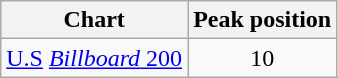<table class="wikitable">
<tr>
<th align="center">Chart</th>
<th align="center">Peak position</th>
</tr>
<tr>
<td align="left"><a href='#'>U.S</a> <a href='#'><em>Billboard</em> 200</a></td>
<td align="center">10</td>
</tr>
</table>
